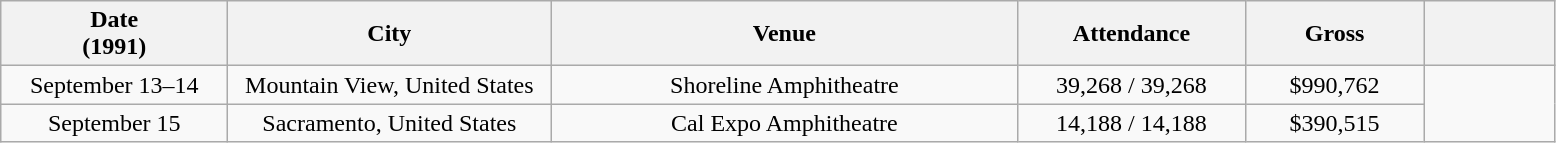<table class="wikitable sortable plainrowheaders" style="text-align:center;">
<tr>
<th scope="col" style="width:9em;">Date<br>(1991)</th>
<th scope="col" style="width:13em;">City</th>
<th scope="col" style="width:19em;">Venue</th>
<th scope="col" style="width:9em;">Attendance</th>
<th scope="col" style="width:7em;">Gross</th>
<th scope="col" style="width:5em;" class="unsortable"></th>
</tr>
<tr>
<td>September 13–14</td>
<td>Mountain View, United States</td>
<td>Shoreline Amphitheatre</td>
<td>39,268 / 39,268</td>
<td>$990,762</td>
<td rowspan="2"></td>
</tr>
<tr>
<td>September 15</td>
<td>Sacramento, United States</td>
<td>Cal Expo Amphitheatre</td>
<td>14,188 / 14,188</td>
<td>$390,515</td>
</tr>
</table>
